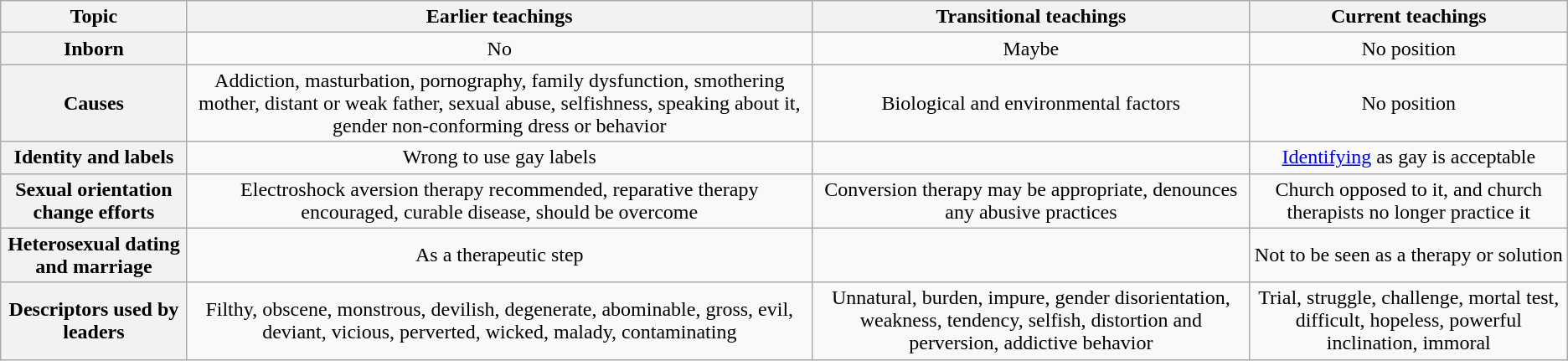<table class="wikitable" style="text-align: center; vertical-align: center">
<tr>
<th>Topic</th>
<th>Earlier teachings</th>
<th>Transitional teachings</th>
<th>Current teachings</th>
</tr>
<tr>
<th>Inborn</th>
<td>No</td>
<td>Maybe</td>
<td>No position</td>
</tr>
<tr>
<th>Causes</th>
<td>Addiction, masturbation, pornography, family dysfunction, smothering mother, distant or weak father,  sexual abuse, selfishness, speaking about it, gender non-conforming dress or behavior</td>
<td>Biological and environmental factors</td>
<td>No position</td>
</tr>
<tr>
<th>Identity and labels</th>
<td>Wrong to use gay labels</td>
<td></td>
<td><a href='#'>Identifying</a> as gay is acceptable</td>
</tr>
<tr>
<th>Sexual orientation change efforts</th>
<td>Electroshock aversion therapy recommended, reparative therapy encouraged, curable disease, should be overcome</td>
<td>Conversion therapy may be appropriate, denounces any abusive practices</td>
<td>Church opposed to it, and church therapists no longer practice it</td>
</tr>
<tr>
<th>Heterosexual dating and marriage</th>
<td>As a therapeutic step</td>
<td></td>
<td>Not to be seen as a therapy or solution</td>
</tr>
<tr>
<th>Descriptors used by leaders</th>
<td>Filthy, obscene, monstrous, devilish, degenerate, abominable, gross, evil, deviant, vicious, perverted, wicked, malady, contaminating</td>
<td>Unnatural, burden, impure, gender disorientation, weakness, tendency, selfish, distortion and perversion, addictive behavior</td>
<td>Trial, struggle, challenge, mortal test, difficult, hopeless, powerful inclination, immoral</td>
</tr>
</table>
